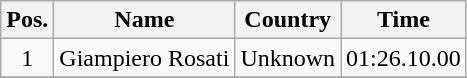<table class="wikitable sortable">
<tr>
<th>Pos.</th>
<th>Name</th>
<th>Country</th>
<th>Time</th>
</tr>
<tr>
<td align="center">1</td>
<td>Giampiero Rosati</td>
<td>Unknown</td>
<td align="right">01:26.10.00</td>
</tr>
<tr>
</tr>
</table>
